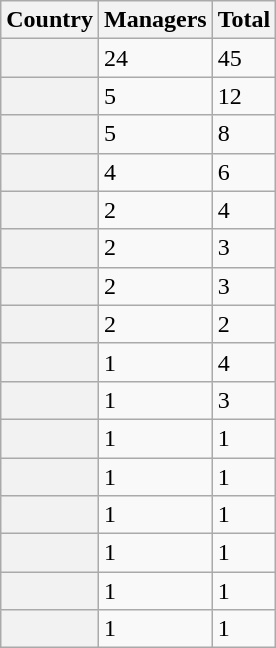<table class="wikitable plainrowheaders">
<tr>
<th scope=col>Country</th>
<th scope=col>Managers</th>
<th scope=col>Total</th>
</tr>
<tr>
<th scope=row></th>
<td>24</td>
<td>45</td>
</tr>
<tr>
<th scope=row></th>
<td>5</td>
<td>12</td>
</tr>
<tr>
<th scope=row></th>
<td>5</td>
<td>8</td>
</tr>
<tr>
<th scope=row></th>
<td>4</td>
<td>6</td>
</tr>
<tr>
<th scope=row></th>
<td>2</td>
<td>4</td>
</tr>
<tr>
<th scope=row></th>
<td>2</td>
<td>3</td>
</tr>
<tr>
<th scope=row></th>
<td>2</td>
<td>3</td>
</tr>
<tr>
<th scope=row></th>
<td>2</td>
<td>2</td>
</tr>
<tr>
<th scope=row></th>
<td>1</td>
<td>4</td>
</tr>
<tr>
<th scope=row></th>
<td>1</td>
<td>3</td>
</tr>
<tr>
<th scope=row></th>
<td>1</td>
<td>1</td>
</tr>
<tr>
<th scope=row></th>
<td>1</td>
<td>1</td>
</tr>
<tr>
<th scope=row></th>
<td>1</td>
<td>1</td>
</tr>
<tr>
<th scope=row></th>
<td>1</td>
<td>1</td>
</tr>
<tr>
<th scope=row></th>
<td>1</td>
<td>1</td>
</tr>
<tr>
<th scope=row></th>
<td>1</td>
<td>1</td>
</tr>
</table>
